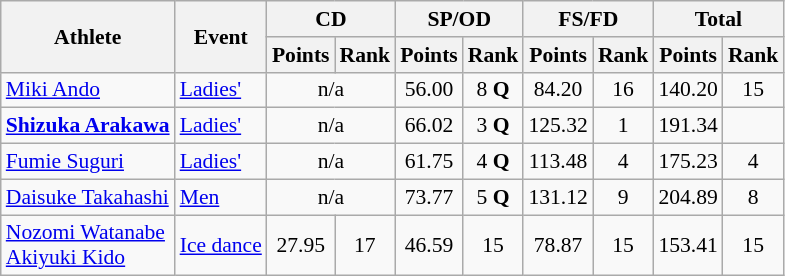<table class="wikitable" style="font-size:90%">
<tr>
<th rowspan="2">Athlete</th>
<th rowspan="2">Event</th>
<th colspan="2">CD</th>
<th colspan="2">SP/OD</th>
<th colspan="2">FS/FD</th>
<th colspan="2">Total</th>
</tr>
<tr>
<th>Points</th>
<th>Rank</th>
<th>Points</th>
<th>Rank</th>
<th>Points</th>
<th>Rank</th>
<th>Points</th>
<th>Rank</th>
</tr>
<tr>
<td><a href='#'>Miki Ando</a></td>
<td><a href='#'>Ladies'</a></td>
<td colspan=2 align="center">n/a</td>
<td align="center">56.00</td>
<td align="center">8 <strong>Q</strong></td>
<td align="center">84.20</td>
<td align="center">16</td>
<td align="center">140.20</td>
<td align="center">15</td>
</tr>
<tr>
<td><strong><a href='#'>Shizuka Arakawa</a></strong></td>
<td><a href='#'>Ladies'</a></td>
<td colspan=2 align="center">n/a</td>
<td align="center">66.02</td>
<td align="center">3 <strong>Q</strong></td>
<td align="center">125.32</td>
<td align="center">1</td>
<td align="center">191.34</td>
<td align="center"></td>
</tr>
<tr>
<td><a href='#'>Fumie Suguri</a></td>
<td><a href='#'>Ladies'</a></td>
<td colspan=2 align="center">n/a</td>
<td align="center">61.75</td>
<td align="center">4 <strong>Q</strong></td>
<td align="center">113.48</td>
<td align="center">4</td>
<td align="center">175.23</td>
<td align="center">4</td>
</tr>
<tr>
<td><a href='#'>Daisuke Takahashi</a></td>
<td><a href='#'>Men</a></td>
<td colspan=2 align="center">n/a</td>
<td align="center">73.77</td>
<td align="center">5 <strong>Q</strong></td>
<td align="center">131.12</td>
<td align="center">9</td>
<td align="center">204.89</td>
<td align="center">8</td>
</tr>
<tr>
<td><a href='#'>Nozomi Watanabe</a> <br> <a href='#'>Akiyuki Kido</a></td>
<td><a href='#'>Ice dance</a></td>
<td align="center">27.95</td>
<td align="center">17</td>
<td align="center">46.59</td>
<td align="center">15</td>
<td align="center">78.87</td>
<td align="center">15</td>
<td align="center">153.41</td>
<td align="center">15</td>
</tr>
</table>
